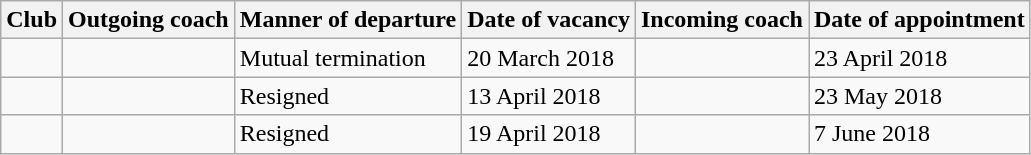<table class="wikitable sortable">
<tr>
<th>Club</th>
<th>Outgoing coach</th>
<th>Manner of departure</th>
<th>Date of vacancy</th>
<th>Incoming coach</th>
<th>Date of appointment</th>
</tr>
<tr>
<td></td>
<td></td>
<td>Mutual termination</td>
<td>20 March 2018</td>
<td></td>
<td>23 April 2018</td>
</tr>
<tr>
<td></td>
<td></td>
<td>Resigned</td>
<td>13 April 2018</td>
<td></td>
<td>23 May 2018</td>
</tr>
<tr>
<td></td>
<td></td>
<td>Resigned</td>
<td>19 April 2018</td>
<td></td>
<td>7 June 2018</td>
</tr>
</table>
